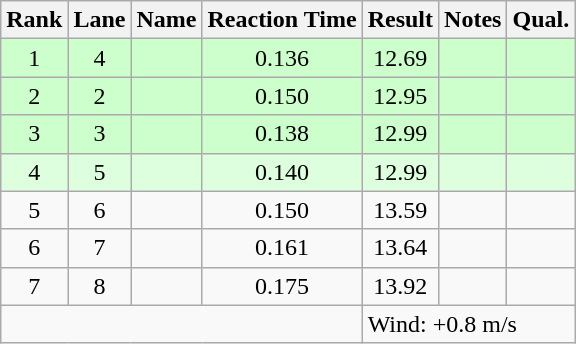<table class="wikitable sortable" style="text-align:center">
<tr>
<th>Rank</th>
<th>Lane</th>
<th>Name</th>
<th>Reaction Time</th>
<th>Result</th>
<th>Notes</th>
<th>Qual.</th>
</tr>
<tr bgcolor=ccffcc>
<td>1</td>
<td>4</td>
<td align="left"></td>
<td>0.136</td>
<td>12.69</td>
<td></td>
<td></td>
</tr>
<tr bgcolor=ccffcc>
<td>2</td>
<td>2</td>
<td align="left"></td>
<td>0.150</td>
<td>12.95</td>
<td></td>
<td></td>
</tr>
<tr bgcolor=ccffcc>
<td>3</td>
<td>3</td>
<td align="left"></td>
<td>0.138</td>
<td>12.99</td>
<td></td>
<td></td>
</tr>
<tr bgcolor=ddffdd>
<td>4</td>
<td>5</td>
<td align="left"></td>
<td>0.140</td>
<td>12.99</td>
<td></td>
<td></td>
</tr>
<tr>
<td>5</td>
<td>6</td>
<td align="left"></td>
<td>0.150</td>
<td>13.59</td>
<td></td>
<td></td>
</tr>
<tr>
<td>6</td>
<td>7</td>
<td align="left"></td>
<td>0.161</td>
<td>13.64</td>
<td></td>
<td></td>
</tr>
<tr>
<td>7</td>
<td>8</td>
<td align="left"></td>
<td>0.175</td>
<td>13.92</td>
<td></td>
<td></td>
</tr>
<tr class="sortbottom">
<td colspan=4></td>
<td colspan="3" style="text-align:left;">Wind: +0.8 m/s</td>
</tr>
</table>
